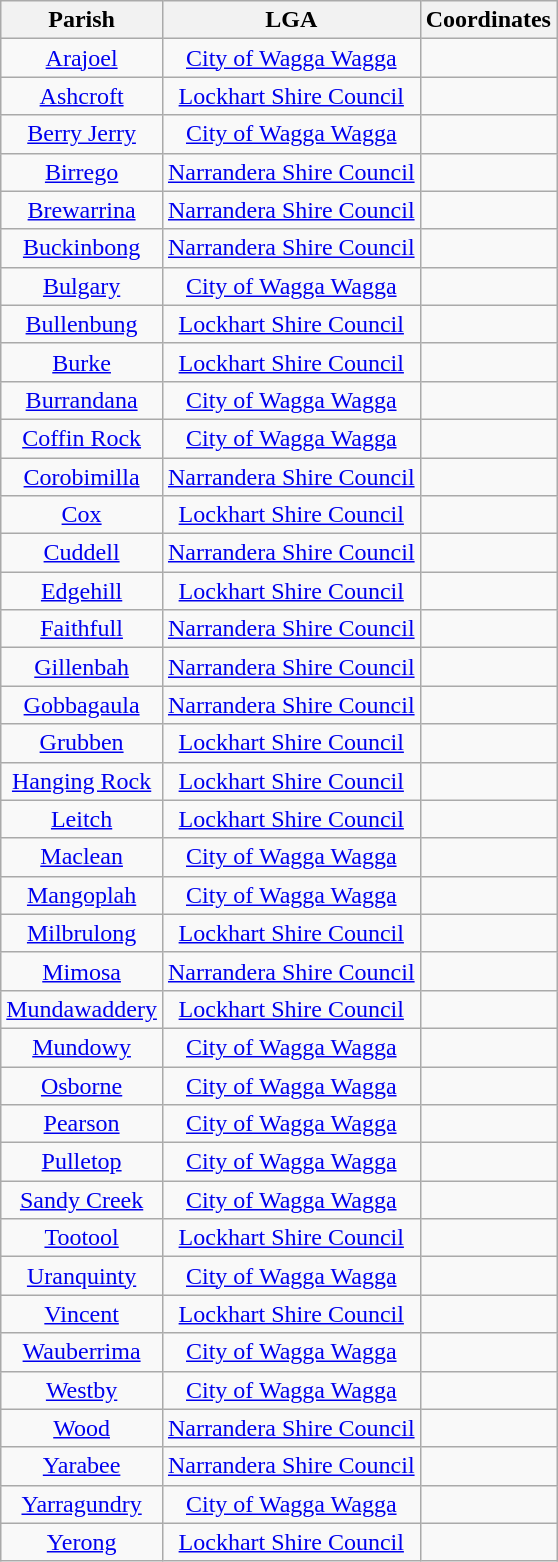<table class="wikitable" style="text-align:center">
<tr>
<th>Parish</th>
<th>LGA</th>
<th>Coordinates</th>
</tr>
<tr>
<td><a href='#'>Arajoel</a></td>
<td><a href='#'>City of Wagga Wagga</a></td>
<td></td>
</tr>
<tr>
<td><a href='#'>Ashcroft</a></td>
<td><a href='#'>Lockhart Shire Council</a></td>
<td></td>
</tr>
<tr>
<td><a href='#'>Berry Jerry</a></td>
<td><a href='#'>City of Wagga Wagga</a></td>
<td></td>
</tr>
<tr>
<td><a href='#'>Birrego</a></td>
<td><a href='#'>Narrandera Shire Council</a></td>
<td></td>
</tr>
<tr>
<td><a href='#'>Brewarrina</a></td>
<td><a href='#'>Narrandera Shire Council</a></td>
<td></td>
</tr>
<tr>
<td><a href='#'>Buckinbong</a></td>
<td><a href='#'>Narrandera Shire Council</a></td>
<td></td>
</tr>
<tr>
<td><a href='#'>Bulgary</a></td>
<td><a href='#'>City of Wagga Wagga</a></td>
<td></td>
</tr>
<tr>
<td><a href='#'>Bullenbung</a></td>
<td><a href='#'>Lockhart Shire Council</a></td>
<td></td>
</tr>
<tr>
<td><a href='#'>Burke</a></td>
<td><a href='#'>Lockhart Shire Council</a></td>
<td></td>
</tr>
<tr>
<td><a href='#'>Burrandana</a></td>
<td><a href='#'>City of Wagga Wagga</a></td>
<td></td>
</tr>
<tr>
<td><a href='#'>Coffin Rock</a></td>
<td><a href='#'>City of Wagga Wagga</a></td>
<td></td>
</tr>
<tr>
<td><a href='#'>Corobimilla</a></td>
<td><a href='#'>Narrandera Shire Council</a></td>
<td></td>
</tr>
<tr>
<td><a href='#'>Cox</a></td>
<td><a href='#'>Lockhart Shire Council</a></td>
<td></td>
</tr>
<tr>
<td><a href='#'>Cuddell</a></td>
<td><a href='#'>Narrandera Shire Council</a></td>
<td></td>
</tr>
<tr>
<td><a href='#'>Edgehill</a></td>
<td><a href='#'>Lockhart Shire Council</a></td>
<td></td>
</tr>
<tr>
<td><a href='#'>Faithfull</a></td>
<td><a href='#'>Narrandera Shire Council</a></td>
<td></td>
</tr>
<tr>
<td><a href='#'>Gillenbah</a></td>
<td><a href='#'>Narrandera Shire Council</a></td>
<td></td>
</tr>
<tr>
<td><a href='#'>Gobbagaula</a></td>
<td><a href='#'>Narrandera Shire Council</a></td>
<td></td>
</tr>
<tr>
<td><a href='#'>Grubben</a></td>
<td><a href='#'>Lockhart Shire Council</a></td>
<td></td>
</tr>
<tr>
<td><a href='#'>Hanging Rock</a></td>
<td><a href='#'>Lockhart Shire Council</a></td>
<td></td>
</tr>
<tr>
<td><a href='#'>Leitch</a></td>
<td><a href='#'>Lockhart Shire Council</a></td>
<td></td>
</tr>
<tr>
<td><a href='#'>Maclean</a></td>
<td><a href='#'>City of Wagga Wagga</a></td>
<td></td>
</tr>
<tr>
<td><a href='#'>Mangoplah</a></td>
<td><a href='#'>City of Wagga Wagga</a></td>
<td></td>
</tr>
<tr>
<td><a href='#'>Milbrulong</a></td>
<td><a href='#'>Lockhart Shire Council</a></td>
<td></td>
</tr>
<tr>
<td><a href='#'>Mimosa</a></td>
<td><a href='#'>Narrandera Shire Council</a></td>
<td></td>
</tr>
<tr>
<td><a href='#'>Mundawaddery</a></td>
<td><a href='#'>Lockhart Shire Council</a></td>
<td></td>
</tr>
<tr>
<td><a href='#'>Mundowy</a></td>
<td><a href='#'>City of Wagga Wagga</a></td>
<td></td>
</tr>
<tr>
<td><a href='#'>Osborne</a></td>
<td><a href='#'>City of Wagga Wagga</a></td>
<td></td>
</tr>
<tr>
<td><a href='#'>Pearson</a></td>
<td><a href='#'>City of Wagga Wagga</a></td>
<td></td>
</tr>
<tr>
<td><a href='#'>Pulletop</a></td>
<td><a href='#'>City of Wagga Wagga</a></td>
<td></td>
</tr>
<tr>
<td><a href='#'>Sandy Creek</a></td>
<td><a href='#'>City of Wagga Wagga</a></td>
<td></td>
</tr>
<tr>
<td><a href='#'>Tootool</a></td>
<td><a href='#'>Lockhart Shire Council</a></td>
<td></td>
</tr>
<tr>
<td><a href='#'>Uranquinty</a></td>
<td><a href='#'>City of Wagga Wagga</a></td>
<td></td>
</tr>
<tr>
<td><a href='#'>Vincent</a></td>
<td><a href='#'>Lockhart Shire Council</a></td>
<td></td>
</tr>
<tr>
<td><a href='#'>Wauberrima</a></td>
<td><a href='#'>City of Wagga Wagga</a></td>
<td></td>
</tr>
<tr>
<td><a href='#'>Westby</a></td>
<td><a href='#'>City of Wagga Wagga</a></td>
<td></td>
</tr>
<tr>
<td><a href='#'>Wood</a></td>
<td><a href='#'>Narrandera Shire Council</a></td>
<td></td>
</tr>
<tr>
<td><a href='#'>Yarabee</a></td>
<td><a href='#'>Narrandera Shire Council</a></td>
<td></td>
</tr>
<tr>
<td><a href='#'>Yarragundry</a></td>
<td><a href='#'>City of Wagga Wagga</a></td>
<td></td>
</tr>
<tr>
<td><a href='#'>Yerong</a></td>
<td><a href='#'>Lockhart Shire Council</a></td>
<td></td>
</tr>
</table>
